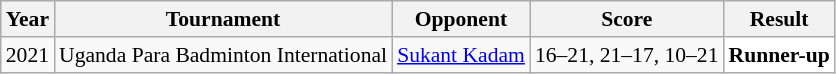<table class="sortable wikitable" style="font-size: 90%;">
<tr>
<th>Year</th>
<th>Tournament</th>
<th>Opponent</th>
<th>Score</th>
<th>Result</th>
</tr>
<tr>
<td align="center">2021</td>
<td align="left">Uganda Para Badminton International</td>
<td align="left"> <a href='#'>Sukant Kadam</a></td>
<td align="left">16–21, 21–17, 10–21</td>
<td style="text-align:left; background:white"> <strong>Runner-up</strong></td>
</tr>
</table>
